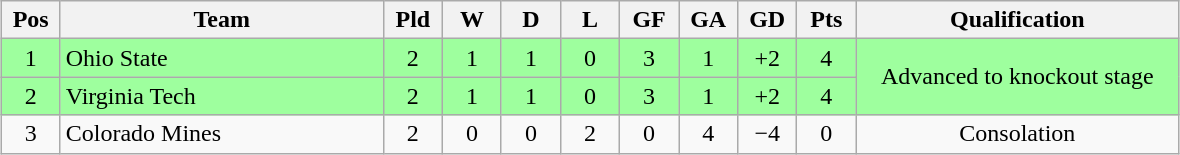<table class="wikitable" style="text-align:center; margin: 1em auto">
<tr>
<th style="width:2em">Pos</th>
<th style="width:13em">Team</th>
<th style="width:2em">Pld</th>
<th style="width:2em">W</th>
<th style="width:2em">D</th>
<th style="width:2em">L</th>
<th style="width:2em">GF</th>
<th style="width:2em">GA</th>
<th style="width:2em">GD</th>
<th style="width:2em">Pts</th>
<th style="width:13em">Qualification</th>
</tr>
<tr bgcolor="#9eff9e">
<td>1</td>
<td style="text-align:left">Ohio State</td>
<td>2</td>
<td>1</td>
<td>1</td>
<td>0</td>
<td>3</td>
<td>1</td>
<td>+2</td>
<td>4</td>
<td rowspan="2">Advanced to knockout stage</td>
</tr>
<tr bgcolor="#9eff9e">
<td>2</td>
<td style="text-align:left">Virginia Tech</td>
<td>2</td>
<td>1</td>
<td>1</td>
<td>0</td>
<td>3</td>
<td>1</td>
<td>+2</td>
<td>4</td>
</tr>
<tr>
<td>3</td>
<td style="text-align:left">Colorado Mines</td>
<td>2</td>
<td>0</td>
<td>0</td>
<td>2</td>
<td>0</td>
<td>4</td>
<td>−4</td>
<td>0</td>
<td>Consolation</td>
</tr>
</table>
